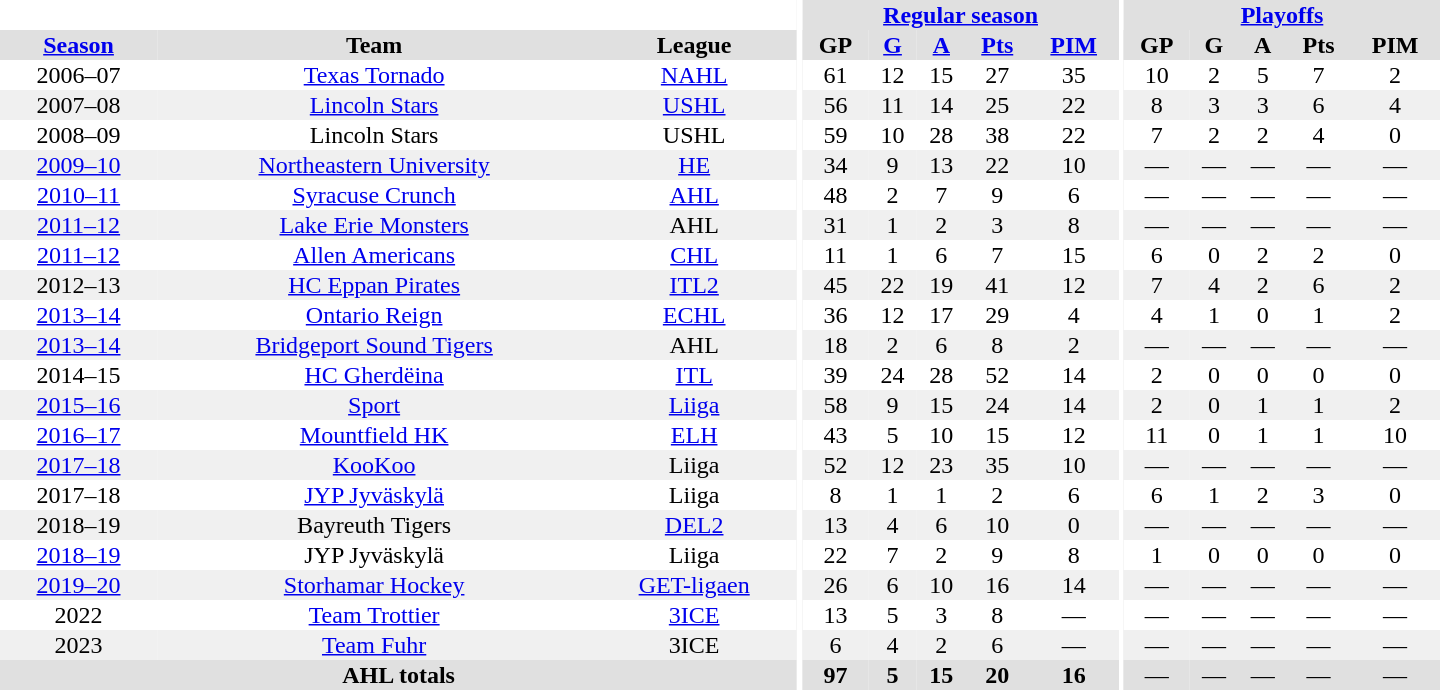<table border="0" cellpadding="1" cellspacing="0" style="text-align:center; width:60em">
<tr bgcolor="#e0e0e0">
<th colspan="3" bgcolor="#ffffff"></th>
<th rowspan="99" bgcolor="#ffffff"></th>
<th colspan="5"><a href='#'>Regular season</a></th>
<th rowspan="99" bgcolor="#ffffff"></th>
<th colspan="5"><a href='#'>Playoffs</a></th>
</tr>
<tr bgcolor="#e0e0e0">
<th><a href='#'>Season</a></th>
<th>Team</th>
<th>League</th>
<th>GP</th>
<th><a href='#'>G</a></th>
<th><a href='#'>A</a></th>
<th><a href='#'>Pts</a></th>
<th><a href='#'>PIM</a></th>
<th>GP</th>
<th>G</th>
<th>A</th>
<th>Pts</th>
<th>PIM</th>
</tr>
<tr ALIGN="center">
<td>2006–07</td>
<td><a href='#'>Texas Tornado</a></td>
<td><a href='#'>NAHL</a></td>
<td>61</td>
<td>12</td>
<td>15</td>
<td>27</td>
<td>35</td>
<td>10</td>
<td>2</td>
<td>5</td>
<td>7</td>
<td>2</td>
</tr>
<tr ALIGN="center" bgcolor="#f0f0f0">
<td>2007–08</td>
<td><a href='#'>Lincoln Stars</a></td>
<td><a href='#'>USHL</a></td>
<td>56</td>
<td>11</td>
<td>14</td>
<td>25</td>
<td>22</td>
<td>8</td>
<td>3</td>
<td>3</td>
<td>6</td>
<td>4</td>
</tr>
<tr ALIGN="center">
<td>2008–09</td>
<td>Lincoln Stars</td>
<td>USHL</td>
<td>59</td>
<td>10</td>
<td>28</td>
<td>38</td>
<td>22</td>
<td>7</td>
<td>2</td>
<td>2</td>
<td>4</td>
<td>0</td>
</tr>
<tr ALIGN="center" bgcolor="#f0f0f0">
<td><a href='#'>2009–10</a></td>
<td><a href='#'>Northeastern University</a></td>
<td><a href='#'>HE</a></td>
<td>34</td>
<td>9</td>
<td>13</td>
<td>22</td>
<td>10</td>
<td>—</td>
<td>—</td>
<td>—</td>
<td>—</td>
<td>—</td>
</tr>
<tr ALIGN="center">
<td><a href='#'>2010–11</a></td>
<td><a href='#'>Syracuse Crunch</a></td>
<td><a href='#'>AHL</a></td>
<td>48</td>
<td>2</td>
<td>7</td>
<td>9</td>
<td>6</td>
<td>—</td>
<td>—</td>
<td>—</td>
<td>—</td>
<td>—</td>
</tr>
<tr ALIGN="center" bgcolor="#f0f0f0">
<td><a href='#'>2011–12</a></td>
<td><a href='#'>Lake Erie Monsters</a></td>
<td>AHL</td>
<td>31</td>
<td>1</td>
<td>2</td>
<td>3</td>
<td>8</td>
<td>—</td>
<td>—</td>
<td>—</td>
<td>—</td>
<td>—</td>
</tr>
<tr ALIGN="center">
<td><a href='#'>2011–12</a></td>
<td><a href='#'>Allen Americans</a></td>
<td><a href='#'>CHL</a></td>
<td>11</td>
<td>1</td>
<td>6</td>
<td>7</td>
<td>15</td>
<td>6</td>
<td>0</td>
<td>2</td>
<td>2</td>
<td>0</td>
</tr>
<tr ALIGN="center" bgcolor="#f0f0f0">
<td>2012–13</td>
<td><a href='#'>HC Eppan Pirates</a></td>
<td><a href='#'>ITL2</a></td>
<td>45</td>
<td>22</td>
<td>19</td>
<td>41</td>
<td>12</td>
<td>7</td>
<td>4</td>
<td>2</td>
<td>6</td>
<td>2</td>
</tr>
<tr ALIGN="center">
<td><a href='#'>2013–14</a></td>
<td><a href='#'>Ontario Reign</a></td>
<td><a href='#'>ECHL</a></td>
<td>36</td>
<td>12</td>
<td>17</td>
<td>29</td>
<td>4</td>
<td>4</td>
<td>1</td>
<td>0</td>
<td>1</td>
<td>2</td>
</tr>
<tr ALIGN="center" bgcolor="#f0f0f0">
<td><a href='#'>2013–14</a></td>
<td><a href='#'>Bridgeport Sound Tigers</a></td>
<td>AHL</td>
<td>18</td>
<td>2</td>
<td>6</td>
<td>8</td>
<td>2</td>
<td>—</td>
<td>—</td>
<td>—</td>
<td>—</td>
<td>—</td>
</tr>
<tr ALIGN="center">
<td>2014–15</td>
<td><a href='#'>HC Gherdëina</a></td>
<td><a href='#'>ITL</a></td>
<td>39</td>
<td>24</td>
<td>28</td>
<td>52</td>
<td>14</td>
<td>2</td>
<td>0</td>
<td>0</td>
<td>0</td>
<td>0</td>
</tr>
<tr ALIGN="center" bgcolor="#f0f0f0">
<td><a href='#'>2015–16</a></td>
<td><a href='#'>Sport</a></td>
<td><a href='#'>Liiga</a></td>
<td>58</td>
<td>9</td>
<td>15</td>
<td>24</td>
<td>14</td>
<td>2</td>
<td>0</td>
<td>1</td>
<td>1</td>
<td>2</td>
</tr>
<tr ALIGN="center">
<td><a href='#'>2016–17</a></td>
<td><a href='#'>Mountfield HK</a></td>
<td><a href='#'>ELH</a></td>
<td>43</td>
<td>5</td>
<td>10</td>
<td>15</td>
<td>12</td>
<td>11</td>
<td>0</td>
<td>1</td>
<td>1</td>
<td>10</td>
</tr>
<tr ALIGN="center"  bgcolor="#f0f0f0">
<td><a href='#'>2017–18</a></td>
<td><a href='#'>KooKoo</a></td>
<td>Liiga</td>
<td>52</td>
<td>12</td>
<td>23</td>
<td>35</td>
<td>10</td>
<td>—</td>
<td>—</td>
<td>—</td>
<td>—</td>
<td>—</td>
</tr>
<tr ALIGN="center">
<td>2017–18</td>
<td><a href='#'>JYP Jyväskylä</a></td>
<td>Liiga</td>
<td>8</td>
<td>1</td>
<td>1</td>
<td>2</td>
<td>6</td>
<td>6</td>
<td>1</td>
<td>2</td>
<td>3</td>
<td>0</td>
</tr>
<tr ALIGN="center"  bgcolor="#f0f0f0">
<td>2018–19</td>
<td>Bayreuth Tigers</td>
<td><a href='#'>DEL2</a></td>
<td>13</td>
<td>4</td>
<td>6</td>
<td>10</td>
<td>0</td>
<td>—</td>
<td>—</td>
<td>—</td>
<td>—</td>
<td>—</td>
</tr>
<tr ALIGN="center">
<td><a href='#'>2018–19</a></td>
<td>JYP Jyväskylä</td>
<td>Liiga</td>
<td>22</td>
<td>7</td>
<td>2</td>
<td>9</td>
<td>8</td>
<td>1</td>
<td>0</td>
<td>0</td>
<td>0</td>
<td>0</td>
</tr>
<tr bgcolor="#f0f0f0">
<td><a href='#'>2019–20</a></td>
<td><a href='#'>Storhamar Hockey</a></td>
<td><a href='#'>GET-ligaen</a></td>
<td>26</td>
<td>6</td>
<td>10</td>
<td>16</td>
<td>14</td>
<td>—</td>
<td>—</td>
<td>—</td>
<td>—</td>
<td>—</td>
</tr>
<tr>
<td>2022</td>
<td><a href='#'>Team Trottier</a></td>
<td><a href='#'>3ICE</a></td>
<td>13</td>
<td>5</td>
<td>3</td>
<td>8</td>
<td>—</td>
<td>—</td>
<td>—</td>
<td>—</td>
<td>—</td>
<td>—</td>
</tr>
<tr bgcolor="#f0f0f0">
<td>2023</td>
<td><a href='#'>Team Fuhr</a></td>
<td>3ICE</td>
<td>6</td>
<td>4</td>
<td>2</td>
<td>6</td>
<td>—</td>
<td>—</td>
<td>—</td>
<td>—</td>
<td>—</td>
<td>—</td>
</tr>
<tr bgcolor="#e0e0e0">
<th colspan="3">AHL totals</th>
<th>97</th>
<th>5</th>
<th>15</th>
<th>20</th>
<th>16</th>
<td>—</td>
<td>—</td>
<td>—</td>
<td>—</td>
<td>—</td>
</tr>
</table>
